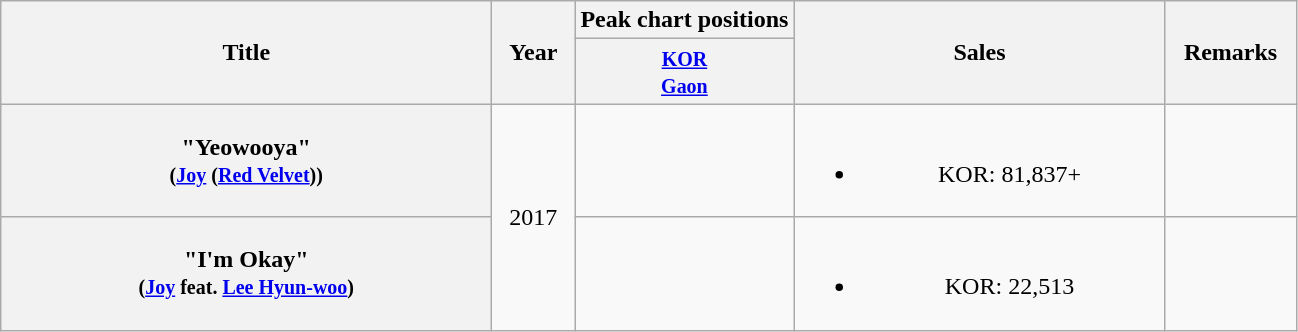<table class="wikitable plainrowheaders" style="text-align:center;" border="1">
<tr>
<th scope="col" rowspan="2" style="width:20em;">Title</th>
<th scope="col" rowspan="2" style="width:3em;">Year</th>
<th scope="col" colspan="1">Peak chart positions</th>
<th scope="col" rowspan="2" style="width:15em;">Sales</th>
<th scope="col" rowspan="2" style="width:5em;">Remarks</th>
</tr>
<tr>
<th><small><a href='#'>KOR</a></small><br><small><a href='#'>Gaon</a></small></th>
</tr>
<tr>
<th scope="row">"Yeowooya"<br><small>(<a href='#'>Joy</a> (<a href='#'>Red Velvet</a>))</small></th>
<td rowspan ="2">2017</td>
<td></td>
<td><br><ul><li>KOR: 81,837+</li></ul></td>
<td></td>
</tr>
<tr>
<th scope="row">"I'm Okay"<br><small>(<a href='#'>Joy</a> feat. <a href='#'>Lee Hyun-woo</a>)</small></th>
<td></td>
<td><br><ul><li>KOR: 22,513</li></ul></td>
<td></td>
</tr>
</table>
